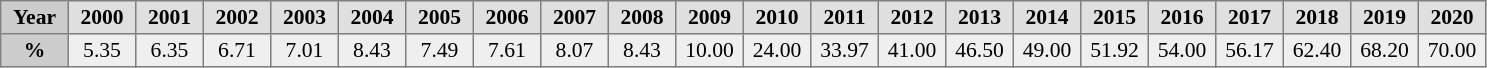<table bgcolor="#f7f8ff" border="1" cellpadding="2" cellspacing="0" style="font-size: 90%; border: gray solid 1px; border-collapse: collapse;">
<tr bgcolor="#CCCCCC">
<td align="center" width="40px"><strong>Year</strong></td>
<td align="center" width="40px" bgcolor="#DFDFDF"><strong>2000</strong></td>
<td align="center" width="40px" bgcolor="#DFDFDF"><strong>2001</strong></td>
<td align="center" width="40px" bgcolor="#DFDFDF"><strong>2002</strong></td>
<td align="center" width="40px" bgcolor="#DFDFDF"><strong>2003</strong></td>
<td align="center" width="40px" bgcolor="#DFDFDF"><strong>2004</strong></td>
<td align="center" width="40px" bgcolor="#DFDFDF"><strong>2005</strong></td>
<td align="center" width="40px" bgcolor="#DFDFDF"><strong>2006</strong></td>
<td align="center" width="40px" bgcolor="#DFDFDF"><strong>2007</strong></td>
<td align="center" width="40px" bgcolor="#DFDFDF"><strong>2008</strong></td>
<td align="center" width="40px" bgcolor="#DFDFDF"><strong>2009</strong></td>
<td align="center" width="40px" bgcolor="#DFDFDF"><strong>2010</strong></td>
<td align="center" width="40px" bgcolor="#DFDFDF"><strong>2011</strong></td>
<td align="center" width="40px" bgcolor="#DFDFDF"><strong>2012</strong></td>
<td align="center" width="40px" bgcolor="#DFDFDF"><strong>2013</strong></td>
<td align="center" width="40px" bgcolor="#DFDFDF"><strong>2014</strong></td>
<td align="center" width="40px" bgcolor="#DFDFDF"><strong>2015</strong></td>
<td align="center" width="40px" bgcolor="#DFDFDF"><strong>2016</strong></td>
<td align="center" width="40px" bgcolor="#DFDFDF"><strong>2017</strong></td>
<td align="center" width="40px" bgcolor="#DFDFDF"><strong>2018</strong></td>
<td align="center" width="40px" bgcolor="#DFDFDF"><strong>2019</strong></td>
<td align="center" width="40px" bgcolor="#DFDFDF"><strong>2020</strong></td>
</tr>
<tr bgcolor="#CCCCCC">
<td align="center" width="40px"><strong>%</strong></td>
<td align="center" bgcolor="#EFEFEF">5.35</td>
<td align="center" bgcolor="#EFEFEF">6.35</td>
<td align="center" bgcolor="#EFEFEF">6.71</td>
<td align="center" bgcolor="#EFEFEF">7.01</td>
<td align="center" bgcolor="#EFEFEF">8.43</td>
<td align="center" bgcolor="#EFEFEF">7.49</td>
<td align="center" bgcolor="#EFEFEF">7.61</td>
<td align="center" bgcolor="#EFEFEF">8.07</td>
<td align="center" bgcolor="#EFEFEF">8.43</td>
<td align="center" bgcolor="#EFEFEF">10.00</td>
<td align="center" bgcolor="#EFEFEF">24.00</td>
<td align="center" bgcolor="#EFEFEF">33.97</td>
<td align="center" bgcolor="#EFEFEF">41.00</td>
<td align="center" bgcolor="#EFEFEF">46.50</td>
<td align="center" bgcolor="#EFEFEF">49.00</td>
<td align="center" bgcolor="#EFEFEF">51.92</td>
<td align="center" bgcolor="#EFEFEF">54.00</td>
<td align="center" bgcolor="#EFEFEF">56.17</td>
<td align="center" bgcolor="#EFEFEF">62.40</td>
<td align="center" bgcolor="#EFEFEF">68.20</td>
<td align="center" bgcolor="#EFEFEF">70.00</td>
</tr>
</table>
